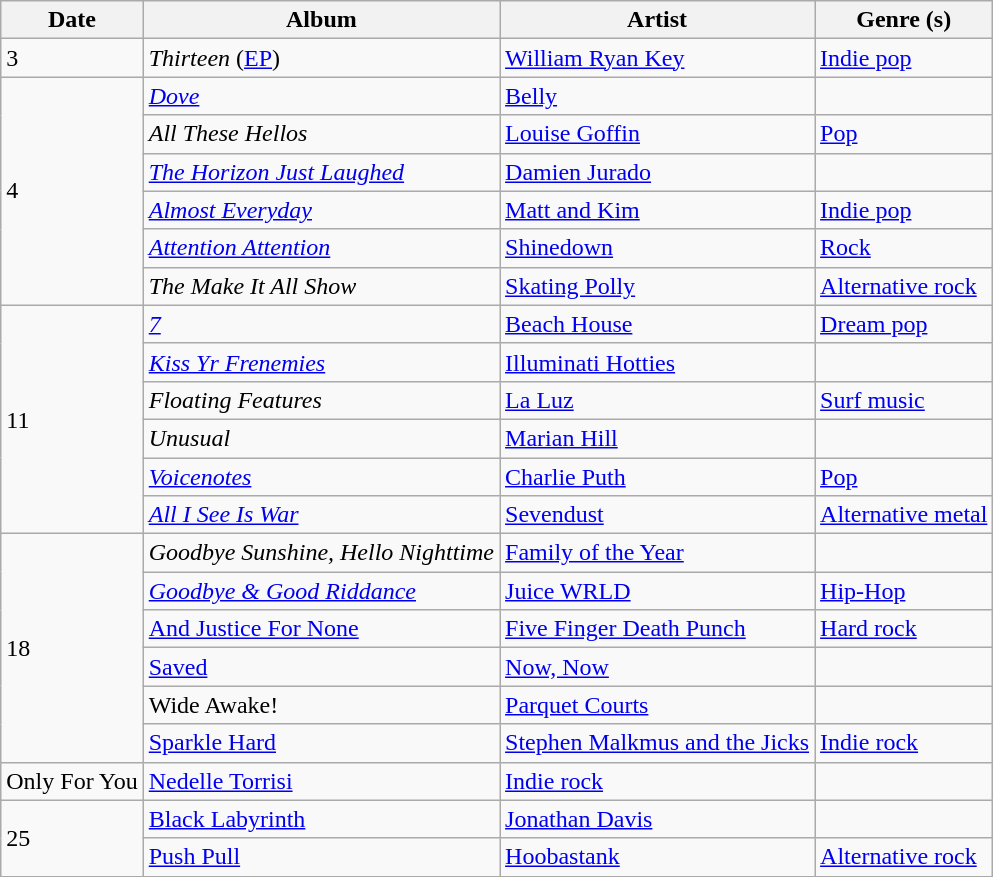<table class="wikitable">
<tr>
<th>Date</th>
<th>Album</th>
<th>Artist</th>
<th>Genre (s)</th>
</tr>
<tr>
<td>3</td>
<td><em>Thirteen</em> (<a href='#'>EP</a>)</td>
<td><a href='#'>William Ryan Key</a></td>
<td><a href='#'>Indie pop</a></td>
</tr>
<tr>
<td rowspan="6">4</td>
<td><em><a href='#'>Dove</a></em></td>
<td><a href='#'>Belly</a></td>
<td></td>
</tr>
<tr>
<td><em>All These Hellos</em></td>
<td><a href='#'>Louise Goffin</a></td>
<td><a href='#'>Pop</a></td>
</tr>
<tr>
<td><em><a href='#'>The Horizon Just Laughed</a></em></td>
<td><a href='#'>Damien Jurado</a></td>
<td></td>
</tr>
<tr>
<td><em><a href='#'>Almost Everyday</a></em></td>
<td><a href='#'>Matt and Kim</a></td>
<td><a href='#'>Indie pop</a></td>
</tr>
<tr>
<td><em><a href='#'>Attention Attention</a></em></td>
<td><a href='#'>Shinedown</a></td>
<td><a href='#'>Rock</a></td>
</tr>
<tr>
<td><em>The Make It All Show</em></td>
<td><a href='#'>Skating Polly</a></td>
<td><a href='#'>Alternative rock</a></td>
</tr>
<tr>
<td rowspan="6">11</td>
<td><em><a href='#'>7</a></em></td>
<td><a href='#'>Beach House</a></td>
<td><a href='#'>Dream pop</a></td>
</tr>
<tr>
<td><em><a href='#'>Kiss Yr Frenemies</a></em></td>
<td><a href='#'>Illuminati Hotties</a></td>
<td></td>
</tr>
<tr>
<td><em>Floating Features</em></td>
<td><a href='#'>La Luz</a></td>
<td><a href='#'>Surf music</a></td>
</tr>
<tr>
<td><em>Unusual</em></td>
<td><a href='#'>Marian Hill</a></td>
<td></td>
</tr>
<tr>
<td><em><a href='#'>Voicenotes</a></em></td>
<td><a href='#'>Charlie Puth</a></td>
<td><a href='#'>Pop</a></td>
</tr>
<tr>
<td><em><a href='#'>All I See Is War</a></em></td>
<td><a href='#'>Sevendust</a></td>
<td><a href='#'>Alternative metal</a></td>
</tr>
<tr>
<td rowspan="6">18</td>
<td><em>Goodbye Sunshine, Hello Nighttime</em></td>
<td><a href='#'>Family of the Year</a></td>
<td></td>
</tr>
<tr>
<td><em><a href='#'>Goodbye & Good Riddance</a></em></td>
<td><a href='#'>Juice WRLD</a></td>
<td><a href='#'>Hip-Hop</a><em></td>
</tr>
<tr>
<td></em><a href='#'>And Justice For None</a><em></td>
<td><a href='#'>Five Finger Death Punch</a></td>
<td><a href='#'>Hard rock</a></td>
</tr>
<tr>
<td></em><a href='#'>Saved</a><em></td>
<td><a href='#'>Now, Now</a></td>
<td></td>
</tr>
<tr>
<td></em>Wide Awake!<em></td>
<td><a href='#'>Parquet Courts</a></td>
<td></td>
</tr>
<tr>
<td></em><a href='#'>Sparkle Hard</a><em></td>
<td><a href='#'>Stephen Malkmus and the Jicks</a></td>
<td><a href='#'>Indie rock</a></td>
</tr>
<tr>
<td></em>Only For You<em></td>
<td><a href='#'>Nedelle Torrisi</a></td>
<td><a href='#'>Indie rock</a></td>
</tr>
<tr>
<td rowspan="2">25</td>
<td></em><a href='#'>Black Labyrinth</a><em></td>
<td><a href='#'>Jonathan Davis</a></td>
<td></td>
</tr>
<tr>
<td></em><a href='#'>Push Pull</a><em></td>
<td><a href='#'>Hoobastank</a></td>
<td><a href='#'>Alternative rock</a></td>
</tr>
<tr>
</tr>
</table>
